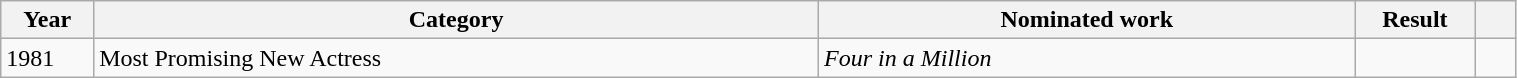<table width="80%" class="wikitable">
<tr>
<th width="10">Year</th>
<th width="300">Category</th>
<th width="220">Nominated work</th>
<th width="30">Result</th>
<th width="10"></th>
</tr>
<tr>
<td>1981</td>
<td>Most Promising New Actress</td>
<td><em>Four in a Million</em></td>
<td></td>
<td></td>
</tr>
</table>
